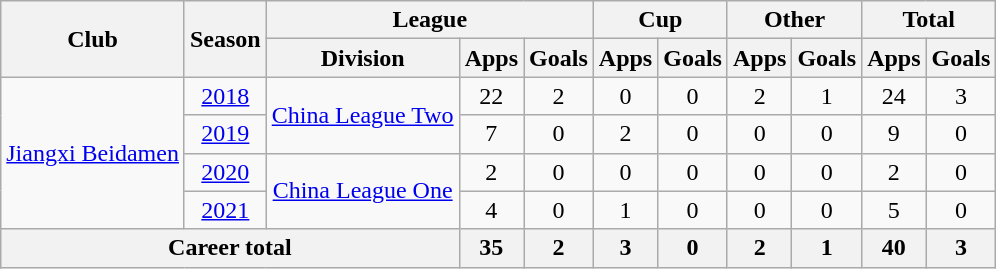<table class="wikitable" style="text-align: center">
<tr>
<th rowspan="2">Club</th>
<th rowspan="2">Season</th>
<th colspan="3">League</th>
<th colspan="2">Cup</th>
<th colspan="2">Other</th>
<th colspan="2">Total</th>
</tr>
<tr>
<th>Division</th>
<th>Apps</th>
<th>Goals</th>
<th>Apps</th>
<th>Goals</th>
<th>Apps</th>
<th>Goals</th>
<th>Apps</th>
<th>Goals</th>
</tr>
<tr>
<td rowspan="4"><a href='#'>Jiangxi Beidamen</a></td>
<td><a href='#'>2018</a></td>
<td rowspan="2"><a href='#'>China League Two</a></td>
<td>22</td>
<td>2</td>
<td>0</td>
<td>0</td>
<td>2</td>
<td>1</td>
<td>24</td>
<td>3</td>
</tr>
<tr>
<td><a href='#'>2019</a></td>
<td>7</td>
<td>0</td>
<td>2</td>
<td>0</td>
<td>0</td>
<td>0</td>
<td>9</td>
<td>0</td>
</tr>
<tr>
<td><a href='#'>2020</a></td>
<td rowspan="2"><a href='#'>China League One</a></td>
<td>2</td>
<td>0</td>
<td>0</td>
<td>0</td>
<td>0</td>
<td>0</td>
<td>2</td>
<td>0</td>
</tr>
<tr>
<td><a href='#'>2021</a></td>
<td>4</td>
<td>0</td>
<td>1</td>
<td>0</td>
<td>0</td>
<td>0</td>
<td>5</td>
<td>0</td>
</tr>
<tr>
<th colspan=3>Career total</th>
<th>35</th>
<th>2</th>
<th>3</th>
<th>0</th>
<th>2</th>
<th>1</th>
<th>40</th>
<th>3</th>
</tr>
</table>
